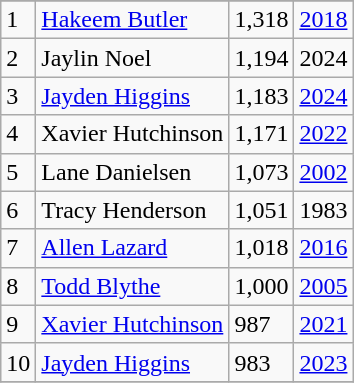<table class="wikitable">
<tr>
</tr>
<tr>
<td>1</td>
<td><a href='#'>Hakeem Butler</a></td>
<td>1,318</td>
<td><a href='#'>2018</a></td>
</tr>
<tr>
<td>2</td>
<td>Jaylin Noel</td>
<td>1,194</td>
<td>2024</td>
</tr>
<tr>
<td>3</td>
<td><a href='#'>Jayden Higgins</a></td>
<td>1,183</td>
<td><a href='#'>2024</a></td>
</tr>
<tr>
<td>4</td>
<td>Xavier Hutchinson</td>
<td>1,171</td>
<td><a href='#'>2022</a></td>
</tr>
<tr>
<td>5</td>
<td>Lane Danielsen</td>
<td>1,073</td>
<td><a href='#'>2002</a></td>
</tr>
<tr>
<td>6</td>
<td>Tracy Henderson</td>
<td>1,051</td>
<td>1983</td>
</tr>
<tr>
<td>7</td>
<td><a href='#'>Allen Lazard</a></td>
<td>1,018</td>
<td><a href='#'>2016</a></td>
</tr>
<tr>
<td>8</td>
<td><a href='#'>Todd Blythe</a></td>
<td>1,000</td>
<td><a href='#'>2005</a></td>
</tr>
<tr>
<td>9</td>
<td><a href='#'>Xavier Hutchinson</a></td>
<td>987</td>
<td><a href='#'>2021</a></td>
</tr>
<tr>
<td>10</td>
<td><a href='#'>Jayden Higgins</a></td>
<td>983</td>
<td><a href='#'>2023</a></td>
</tr>
<tr>
</tr>
</table>
